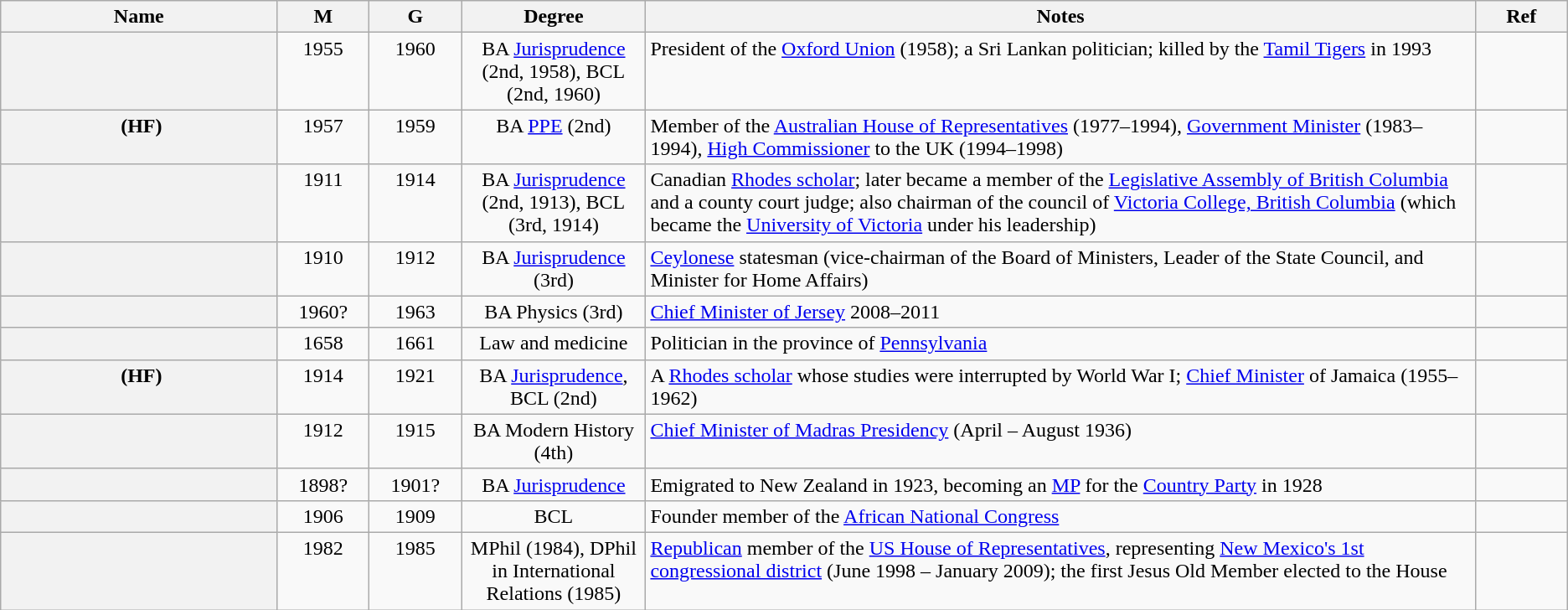<table class="wikitable sortable">
<tr>
<th scope="column" width="15%">Name</th>
<th scope="column" width="5%">M</th>
<th scope="column" width="5%">G</th>
<th scope="column" width="10%" class="unsortable">Degree</th>
<th scope="column" width="45%" class="unsortable">Notes</th>
<th scope="column" width="5%" class="unsortable">Ref</th>
</tr>
<tr valign="top">
<th scope="row"></th>
<td align="center">1955</td>
<td align="center">1960</td>
<td align="center">BA <a href='#'>Jurisprudence</a> (2nd, 1958), BCL (2nd, 1960)</td>
<td>President of the <a href='#'>Oxford Union</a> (1958); a Sri Lankan politician; killed by the <a href='#'>Tamil Tigers</a> in 1993</td>
<td align="center"></td>
</tr>
<tr valign="top">
<th scope="row"> (HF)</th>
<td align="center">1957</td>
<td align="center">1959</td>
<td align="center">BA <a href='#'>PPE</a> (2nd)</td>
<td>Member of the <a href='#'>Australian House of Representatives</a> (1977–1994), <a href='#'>Government Minister</a> (1983–1994), <a href='#'>High Commissioner</a> to the UK (1994–1998)</td>
<td align="center"></td>
</tr>
<tr valign="top">
<th scope="row"></th>
<td align="center">1911</td>
<td align="center">1914</td>
<td align="center">BA <a href='#'>Jurisprudence</a> (2nd, 1913), BCL (3rd, 1914)</td>
<td>Canadian <a href='#'>Rhodes scholar</a>; later became a member of the <a href='#'>Legislative Assembly of British Columbia</a> and a county court judge; also chairman of the council of <a href='#'>Victoria College, British Columbia</a> (which became the <a href='#'>University of Victoria</a> under his leadership)</td>
<td align="center"></td>
</tr>
<tr valign="top">
<th scope="row"></th>
<td align="center">1910</td>
<td align="center">1912</td>
<td align="center">BA <a href='#'>Jurisprudence</a> (3rd)</td>
<td><a href='#'>Ceylonese</a> statesman (vice-chairman of the Board of Ministers, Leader of the State Council, and Minister for Home Affairs)</td>
<td align="center"></td>
</tr>
<tr valign="top">
<th scope="row"></th>
<td align="center"><span>1960</span>?</td>
<td align="center">1963</td>
<td align="center">BA Physics (3rd)</td>
<td><a href='#'>Chief Minister of Jersey</a> 2008–2011</td>
<td align="center"></td>
</tr>
<tr valign="top">
<th scope="row"></th>
<td align="center">1658</td>
<td align="center">1661</td>
<td align="center">Law and medicine</td>
<td>Politician in the province of <a href='#'>Pennsylvania</a></td>
<td align="center"></td>
</tr>
<tr valign="top">
<th scope="row"> (HF)</th>
<td align="center">1914</td>
<td align="center">1921</td>
<td align="center">BA <a href='#'>Jurisprudence</a>, BCL (2nd)</td>
<td>A <a href='#'>Rhodes scholar</a> whose studies were interrupted by World War I; <a href='#'>Chief Minister</a> of Jamaica (1955–1962)</td>
<td align="center"></td>
</tr>
<tr valign="top">
<th scope="row"></th>
<td align="center">1912</td>
<td align="center">1915</td>
<td align="center">BA Modern History (4th)</td>
<td><a href='#'>Chief Minister of Madras Presidency</a> (April – August 1936)</td>
<td align="center"></td>
</tr>
<tr valign="top">
<th scope="row"></th>
<td align="center"><span>1898</span>?</td>
<td align="center"><span>1901</span>?</td>
<td align="center">BA <a href='#'>Jurisprudence</a></td>
<td>Emigrated to New Zealand in 1923, becoming an <a href='#'>MP</a> for the <a href='#'>Country Party</a> in 1928</td>
<td align="center"></td>
</tr>
<tr valign="top">
<th scope="row"></th>
<td align="center">1906</td>
<td align="center">1909</td>
<td align="center">BCL</td>
<td>Founder member of the <a href='#'>African National Congress</a></td>
<td align="center"></td>
</tr>
<tr valign="top">
<th scope="row"></th>
<td align="center">1982</td>
<td align="center">1985</td>
<td align="center">MPhil (1984), DPhil in International Relations (1985)</td>
<td><a href='#'>Republican</a> member of the <a href='#'>US House of Representatives</a>, representing <a href='#'>New Mexico's 1st congressional district</a> (June 1998 – January 2009); the first Jesus Old Member elected to the House</td>
<td align="center"></td>
</tr>
</table>
